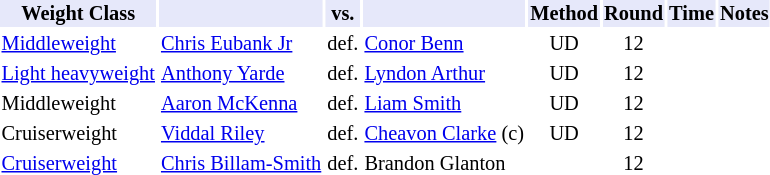<table class="toccolours" style="font-size: 85%;">
<tr>
<th style="background:#e6e8fa; color:#000; text-align:center;">Weight Class</th>
<th style="background:#e6e8fa; color:#000; text-align:center;"></th>
<th style="background:#e6e8fa; color:#000; text-align:center;">vs.</th>
<th style="background:#e6e8fa; color:#000; text-align:center;"></th>
<th style="background:#e6e8fa; color:#000; text-align:center;">Method</th>
<th style="background:#e6e8fa; color:#000; text-align:center;">Round</th>
<th style="background:#e6e8fa; color:#000; text-align:center;">Time</th>
<th style="background:#e6e8fa; color:#000; text-align:center;">Notes</th>
</tr>
<tr>
<td><a href='#'>Middleweight</a></td>
<td><a href='#'>Chris Eubank Jr</a></td>
<td>def.</td>
<td><a href='#'>Conor Benn</a></td>
<td align="center">UD</td>
<td align="center">12</td>
<td></td>
<td></td>
</tr>
<tr>
<td><a href='#'>Light heavyweight</a></td>
<td><a href='#'>Anthony Yarde</a></td>
<td>def.</td>
<td><a href='#'>Lyndon Arthur</a></td>
<td align="center">UD</td>
<td align="center">12</td>
<td></td>
<td></td>
</tr>
<tr>
<td>Middleweight</td>
<td><a href='#'>Aaron McKenna</a></td>
<td>def.</td>
<td><a href='#'>Liam Smith</a></td>
<td align="center">UD</td>
<td align="center">12</td>
<td></td>
<td></td>
<td></td>
</tr>
<tr>
<td>Cruiserweight</td>
<td><a href='#'>Viddal Riley</a></td>
<td>def.</td>
<td><a href='#'>Cheavon Clarke</a> (c)</td>
<td align="center">UD</td>
<td align="center">12</td>
<td></td>
<td></td>
</tr>
<tr>
<td><a href='#'>Cruiserweight</a></td>
<td><a href='#'>Chris Billam-Smith</a></td>
<td>def.</td>
<td>Brandon Glanton</td>
<td align="center"></td>
<td align="center">12</td>
<td></td>
<td></td>
</tr>
</table>
